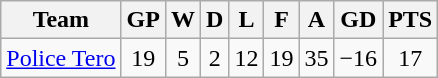<table class="wikitable" style="text-align:center;">
<tr>
<th>Team</th>
<th>GP</th>
<th>W</th>
<th>D</th>
<th>L</th>
<th>F</th>
<th>A</th>
<th>GD</th>
<th>PTS</th>
</tr>
<tr style="">
<td><a href='#'>Police Tero</a></td>
<td>19</td>
<td>5</td>
<td>2</td>
<td>12</td>
<td>19</td>
<td>35</td>
<td>−16</td>
<td>17</td>
</tr>
</table>
